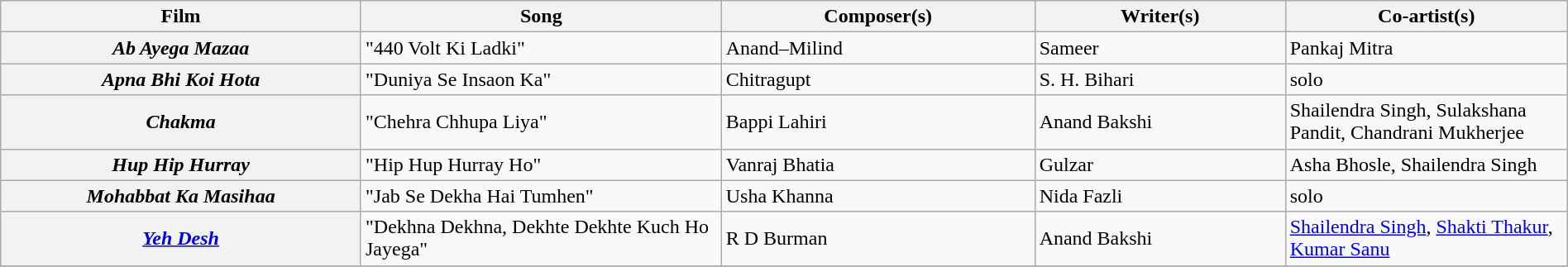<table class="wikitable plainrowheaders" width="100%" textcolor:#000;">
<tr>
<th scope="col" width=23%>Film</th>
<th scope="col" width=23%>Song</th>
<th scope="col" width=20%>Composer(s)</th>
<th scope="col" width=16%>Writer(s)</th>
<th scope="col" width=18%>Co-artist(s)</th>
</tr>
<tr>
<th><em>Ab Ayega Mazaa</em></th>
<td>"440 Volt Ki Ladki"</td>
<td>Anand–Milind</td>
<td>Sameer</td>
<td>Pankaj Mitra</td>
</tr>
<tr>
<th><em>Apna Bhi Koi Hota</em></th>
<td>"Duniya Se Insaon Ka"</td>
<td>Chitragupt</td>
<td>S. H. Bihari</td>
<td>solo</td>
</tr>
<tr>
<th><em>Chakma</em></th>
<td>"Chehra Chhupa Liya"</td>
<td>Bappi Lahiri</td>
<td>Anand Bakshi</td>
<td>Shailendra Singh, Sulakshana Pandit, Chandrani Mukherjee</td>
</tr>
<tr>
<th><em>Hup Hip Hurray</em></th>
<td>"Hip Hup Hurray Ho"</td>
<td>Vanraj Bhatia</td>
<td>Gulzar</td>
<td>Asha Bhosle, Shailendra Singh</td>
</tr>
<tr>
<th><em>Mohabbat Ka Masihaa</em></th>
<td>"Jab Se Dekha Hai Tumhen"</td>
<td>Usha Khanna</td>
<td>Nida Fazli</td>
<td>solo</td>
</tr>
<tr>
<th><em><a href='#'>Yeh Desh</a></em></th>
<td>"Dekhna Dekhna, Dekhte Dekhte Kuch Ho Jayega"</td>
<td>R D Burman</td>
<td>Anand Bakshi</td>
<td><a href='#'>Shailendra Singh</a>, <a href='#'>Shakti Thakur</a>, <a href='#'>Kumar Sanu</a></td>
</tr>
<tr>
</tr>
</table>
